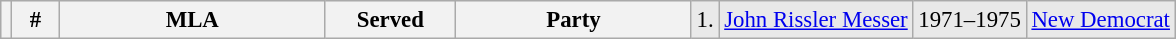<table class="wikitable" style="font-size: 95%; clear:both">
<tr style="background-color:#E9E9E9">
<th></th>
<th style="width: 25px">#</th>
<th style="width: 170px">MLA</th>
<th style="width: 80px">Served</th>
<th style="width: 150px">Party<br></th>
<td>1.</td>
<td><a href='#'>John Rissler Messer</a></td>
<td>1971–1975</td>
<td><a href='#'>New Democrat</a></td>
</tr>
</table>
